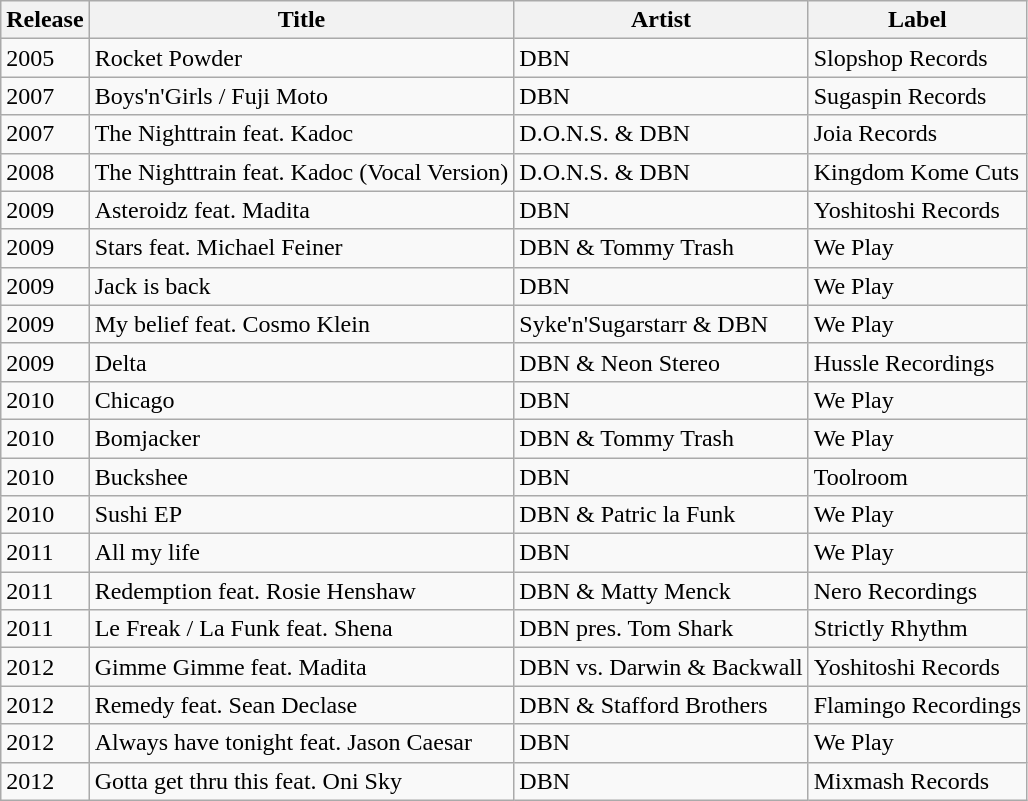<table class="wikitable">
<tr>
<th>Release</th>
<th>Title</th>
<th>Artist</th>
<th>Label</th>
</tr>
<tr>
<td>2005</td>
<td>Rocket Powder</td>
<td>DBN</td>
<td>Slopshop Records</td>
</tr>
<tr>
<td>2007</td>
<td>Boys'n'Girls / Fuji Moto</td>
<td>DBN</td>
<td>Sugaspin Records</td>
</tr>
<tr>
<td>2007</td>
<td>The Nighttrain feat. Kadoc</td>
<td>D.O.N.S. & DBN</td>
<td>Joia Records</td>
</tr>
<tr>
<td>2008</td>
<td>The Nighttrain feat. Kadoc (Vocal Version)</td>
<td>D.O.N.S. & DBN</td>
<td>Kingdom Kome Cuts</td>
</tr>
<tr>
<td>2009</td>
<td>Asteroidz feat. Madita</td>
<td>DBN</td>
<td>Yoshitoshi Records</td>
</tr>
<tr>
<td>2009</td>
<td>Stars feat. Michael Feiner</td>
<td>DBN & Tommy Trash</td>
<td>We Play</td>
</tr>
<tr>
<td>2009</td>
<td>Jack is back</td>
<td>DBN</td>
<td>We Play</td>
</tr>
<tr>
<td>2009</td>
<td>My belief feat. Cosmo Klein</td>
<td>Syke'n'Sugarstarr & DBN</td>
<td>We Play</td>
</tr>
<tr>
<td>2009</td>
<td>Delta</td>
<td>DBN & Neon Stereo</td>
<td>Hussle Recordings</td>
</tr>
<tr>
<td>2010</td>
<td>Chicago</td>
<td>DBN</td>
<td>We Play</td>
</tr>
<tr>
<td>2010</td>
<td>Bomjacker</td>
<td>DBN & Tommy Trash</td>
<td>We Play</td>
</tr>
<tr>
<td>2010</td>
<td>Buckshee</td>
<td>DBN</td>
<td>Toolroom</td>
</tr>
<tr>
<td>2010</td>
<td>Sushi EP</td>
<td>DBN & Patric la Funk</td>
<td>We Play</td>
</tr>
<tr>
<td>2011</td>
<td>All my life</td>
<td>DBN</td>
<td>We Play</td>
</tr>
<tr>
<td>2011</td>
<td>Redemption feat. Rosie Henshaw</td>
<td>DBN & Matty Menck</td>
<td>Nero Recordings</td>
</tr>
<tr>
<td>2011</td>
<td>Le Freak / La Funk feat. Shena</td>
<td>DBN pres. Tom Shark</td>
<td>Strictly Rhythm</td>
</tr>
<tr>
<td>2012</td>
<td>Gimme Gimme feat. Madita</td>
<td>DBN vs. Darwin & Backwall</td>
<td>Yoshitoshi Records</td>
</tr>
<tr>
<td>2012</td>
<td>Remedy feat. Sean Declase</td>
<td>DBN & Stafford Brothers</td>
<td>Flamingo Recordings</td>
</tr>
<tr>
<td>2012</td>
<td>Always have tonight feat. Jason Caesar</td>
<td>DBN</td>
<td>We Play</td>
</tr>
<tr>
<td>2012</td>
<td>Gotta get thru this feat. Oni Sky</td>
<td>DBN</td>
<td>Mixmash Records</td>
</tr>
</table>
